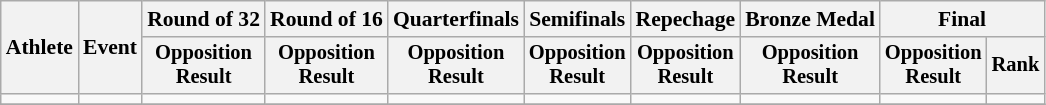<table class="wikitable" style="font-size:90%">
<tr>
<th rowspan=2>Athlete</th>
<th rowspan=2>Event</th>
<th>Round of 32</th>
<th>Round of 16</th>
<th>Quarterfinals</th>
<th>Semifinals</th>
<th>Repechage</th>
<th>Bronze Medal</th>
<th colspan=2>Final</th>
</tr>
<tr style="font-size:95%">
<th>Opposition<br>Result</th>
<th>Opposition<br>Result</th>
<th>Opposition<br>Result</th>
<th>Opposition<br>Result</th>
<th>Opposition<br>Result</th>
<th>Opposition<br>Result</th>
<th>Opposition<br>Result</th>
<th>Rank</th>
</tr>
<tr align=center>
<td align=left></td>
<td align=left></td>
<td></td>
<td></td>
<td></td>
<td></td>
<td></td>
<td></td>
<td></td>
<td></td>
</tr>
<tr>
</tr>
</table>
